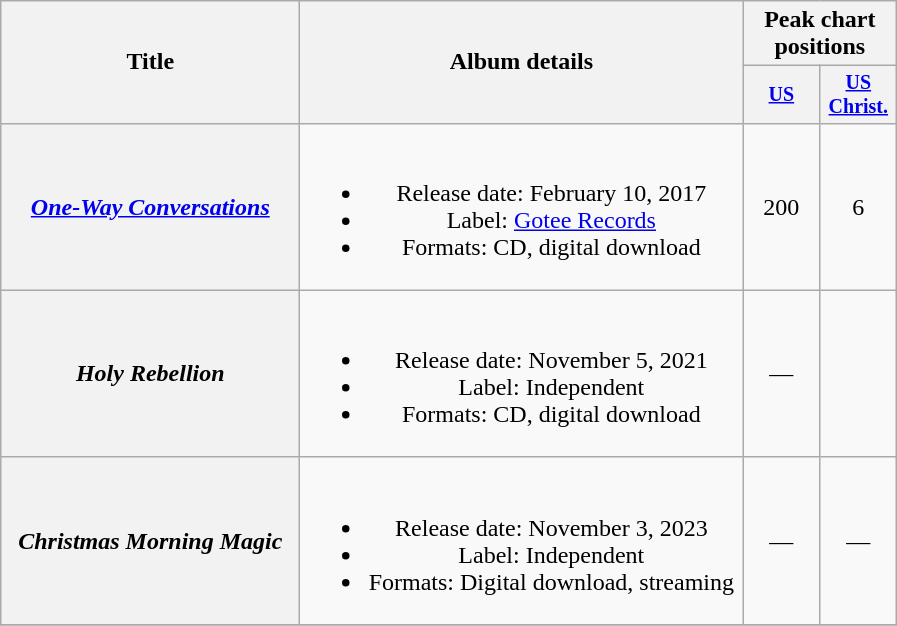<table class="wikitable plainrowheaders" style="text-align:center;">
<tr>
<th rowspan="2" style="width:12em;">Title</th>
<th rowspan="2" style="width:18em;">Album details</th>
<th colspan="2">Peak chart positions</th>
</tr>
<tr style="font-size:smaller;">
<th width="45"><a href='#'>US</a><br></th>
<th width="45"><a href='#'>US<br>Christ.</a><br></th>
</tr>
<tr>
<th scope="row"><em><a href='#'>One-Way Conversations</a></em></th>
<td><br><ul><li>Release date: February 10, 2017</li><li>Label: <a href='#'>Gotee Records</a></li><li>Formats: CD, digital download</li></ul></td>
<td>200</td>
<td>6</td>
</tr>
<tr>
<th scope="row"><em>Holy Rebellion</em></th>
<td><br><ul><li>Release date: November 5, 2021</li><li>Label: Independent</li><li>Formats: CD, digital download</li></ul></td>
<td>—</td>
</tr>
<tr>
<th scope="row"><em>Christmas Morning Magic</em></th>
<td><br><ul><li>Release date: November 3, 2023</li><li>Label: Independent</li><li>Formats: Digital download, streaming</li></ul></td>
<td>—</td>
<td>—</td>
</tr>
<tr>
</tr>
</table>
